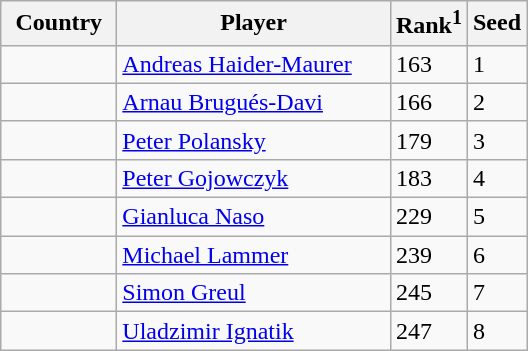<table class="sortable wikitable">
<tr>
<th width="70">Country</th>
<th width="175">Player</th>
<th>Rank<sup>1</sup></th>
<th>Seed</th>
</tr>
<tr>
<td></td>
<td><a href='#'>Andreas Haider-Maurer</a></td>
<td>163</td>
<td>1</td>
</tr>
<tr>
<td></td>
<td><a href='#'>Arnau Brugués-Davi</a></td>
<td>166</td>
<td>2</td>
</tr>
<tr>
<td></td>
<td><a href='#'>Peter Polansky</a></td>
<td>179</td>
<td>3</td>
</tr>
<tr>
<td></td>
<td><a href='#'>Peter Gojowczyk</a></td>
<td>183</td>
<td>4</td>
</tr>
<tr>
<td></td>
<td><a href='#'>Gianluca Naso</a></td>
<td>229</td>
<td>5</td>
</tr>
<tr>
<td></td>
<td><a href='#'>Michael Lammer</a></td>
<td>239</td>
<td>6</td>
</tr>
<tr>
<td></td>
<td><a href='#'>Simon Greul</a></td>
<td>245</td>
<td>7</td>
</tr>
<tr>
<td></td>
<td><a href='#'>Uladzimir Ignatik</a></td>
<td>247</td>
<td>8</td>
</tr>
</table>
